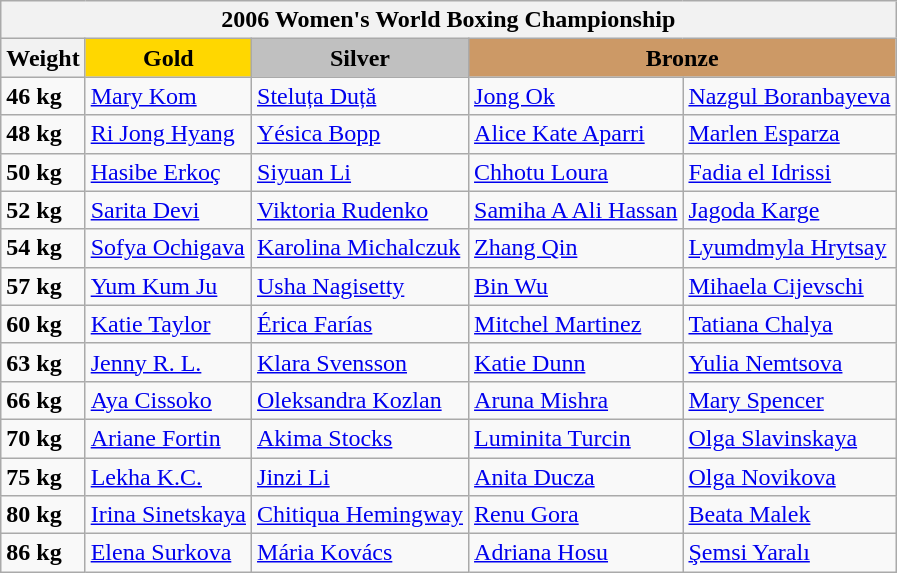<table class="wikitable">
<tr>
<th colspan=5 style="border-right:0px;";><strong>2006 Women's World Boxing Championship</strong></th>
</tr>
<tr bgcolor="#efefef">
<th><strong>Weight</strong></th>
<td align=center bgcolor="gold"><strong>Gold</strong></td>
<td align=center bgcolor="silver"><strong>Silver</strong></td>
<td colspan=2 align=center bgcolor="CC9966"><strong>Bronze</strong></td>
</tr>
<tr>
<td><strong>46 kg</strong></td>
<td> <a href='#'>Mary Kom</a></td>
<td> <a href='#'>Steluța Duță</a></td>
<td> <a href='#'>Jong Ok</a></td>
<td> <a href='#'>Nazgul Boranbayeva</a></td>
</tr>
<tr>
<td><strong>48 kg</strong></td>
<td> <a href='#'>Ri Jong Hyang</a></td>
<td> <a href='#'>Yésica Bopp</a></td>
<td> <a href='#'>Alice Kate Aparri</a></td>
<td> <a href='#'>Marlen Esparza</a></td>
</tr>
<tr>
<td><strong>50 kg</strong></td>
<td> <a href='#'>Hasibe Erkoç</a></td>
<td> <a href='#'>Siyuan Li</a></td>
<td> <a href='#'>Chhotu Loura</a></td>
<td> <a href='#'>Fadia el Idrissi</a></td>
</tr>
<tr>
<td><strong>52 kg</strong></td>
<td> <a href='#'>Sarita Devi</a></td>
<td> <a href='#'>Viktoria Rudenko</a></td>
<td> <a href='#'>Samiha A Ali Hassan</a></td>
<td> <a href='#'>Jagoda Karge</a></td>
</tr>
<tr>
<td><strong>54 kg</strong></td>
<td> <a href='#'>Sofya Ochigava</a></td>
<td> <a href='#'>Karolina Michalczuk</a></td>
<td> <a href='#'>Zhang Qin</a></td>
<td> <a href='#'>Lyumdmyla Hrytsay</a></td>
</tr>
<tr>
<td><strong>57 kg</strong></td>
<td> <a href='#'>Yum Kum Ju</a></td>
<td> <a href='#'>Usha Nagisetty</a></td>
<td> <a href='#'>Bin Wu</a></td>
<td> <a href='#'>Mihaela Cijevschi</a></td>
</tr>
<tr>
<td><strong>60 kg</strong></td>
<td> <a href='#'>Katie Taylor</a></td>
<td> <a href='#'>Érica Farías</a></td>
<td> <a href='#'>Mitchel Martinez</a></td>
<td> <a href='#'>Tatiana Chalya</a></td>
</tr>
<tr>
<td><strong>63 kg</strong></td>
<td> <a href='#'>Jenny R. L.</a></td>
<td> <a href='#'>Klara Svensson</a></td>
<td> <a href='#'>Katie Dunn</a></td>
<td> <a href='#'>Yulia Nemtsova</a></td>
</tr>
<tr>
<td><strong>66 kg</strong></td>
<td> <a href='#'>Aya Cissoko</a></td>
<td> <a href='#'>Oleksandra Kozlan</a></td>
<td> <a href='#'>Aruna Mishra</a></td>
<td> <a href='#'>Mary Spencer</a></td>
</tr>
<tr>
<td><strong>70 kg</strong></td>
<td> <a href='#'>Ariane Fortin</a></td>
<td> <a href='#'>Akima Stocks</a></td>
<td> <a href='#'>Luminita Turcin</a></td>
<td> <a href='#'>Olga Slavinskaya</a></td>
</tr>
<tr>
<td><strong>75 kg</strong></td>
<td> <a href='#'>Lekha K.C.</a></td>
<td> <a href='#'>Jinzi Li</a></td>
<td> <a href='#'>Anita Ducza</a></td>
<td> <a href='#'>Olga Novikova</a></td>
</tr>
<tr>
<td><strong>80 kg</strong></td>
<td> <a href='#'>Irina Sinetskaya</a></td>
<td> <a href='#'>Chitiqua Hemingway</a></td>
<td> <a href='#'>Renu Gora</a></td>
<td> <a href='#'>Beata Malek</a></td>
</tr>
<tr>
<td><strong>86 kg</strong></td>
<td> <a href='#'>Elena Surkova</a></td>
<td> <a href='#'>Mária Kovács</a></td>
<td> <a href='#'>Adriana Hosu</a></td>
<td> <a href='#'>Şemsi Yaralı</a></td>
</tr>
</table>
